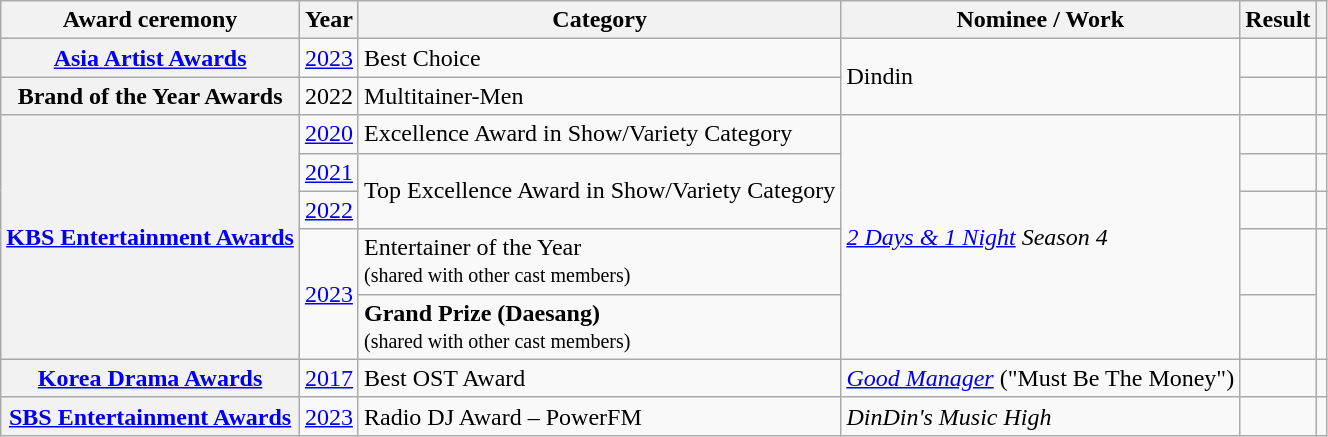<table class="wikitable plainrowheaders sortable">
<tr>
<th scope="col">Award ceremony</th>
<th scope="col">Year</th>
<th scope="col">Category</th>
<th scope="col">Nominee / Work</th>
<th scope="col">Result</th>
<th scope="col" class="unsortable"></th>
</tr>
<tr>
<th scope="row"><a href='#'>Asia Artist Awards</a></th>
<td style="text-align:center"><a href='#'>2023</a></td>
<td>Best Choice</td>
<td rowspan="2">Dindin</td>
<td></td>
<td style="text-align:center"></td>
</tr>
<tr>
<th scope="row">Brand of the Year Awards</th>
<td style="text-align:center">2022</td>
<td>Multitainer-Men</td>
<td></td>
<td style="text-align:center"></td>
</tr>
<tr>
<th scope="row"  rowspan="5"><a href='#'>KBS Entertainment Awards</a></th>
<td style="text-align:center" rowspan="1"><a href='#'>2020</a></td>
<td>Excellence Award in Show/Variety Category</td>
<td rowspan=5><em><a href='#'>2 Days & 1 Night</a> Season 4</em></td>
<td></td>
<td style="text-align:center"></td>
</tr>
<tr>
<td style="text-align:center" rowspan="1"><a href='#'>2021</a></td>
<td rowspan="2">Top Excellence Award in Show/Variety Category</td>
<td></td>
<td style="text-align:center"></td>
</tr>
<tr>
<td style="text-align:center" rowspan=1><a href='#'>2022</a></td>
<td></td>
<td style="text-align:center"></td>
</tr>
<tr>
<td style="text-align:center" rowspan=2><a href='#'>2023</a></td>
<td>Entertainer of the Year <br><small>(shared with other cast members)</small></td>
<td></td>
<td style="text-align:center" rowspan="2"></td>
</tr>
<tr>
<td><strong>Grand Prize (Daesang)</strong> <br><small>(shared with other cast members)</small></td>
<td></td>
</tr>
<tr>
<th scope="row"><a href='#'>Korea Drama Awards</a></th>
<td style="text-align:center"><a href='#'>2017</a></td>
<td>Best OST Award</td>
<td><em><a href='#'>Good Manager</a></em> ("Must Be The Money")</td>
<td></td>
<td></td>
</tr>
<tr>
<th scope="row"><a href='#'>SBS Entertainment Awards</a></th>
<td style="text-align:center"><a href='#'>2023</a></td>
<td>Radio DJ Award – PowerFM</td>
<td><em>DinDin's Music High</em></td>
<td></td>
<td style="text-align:center"></td>
</tr>
</table>
